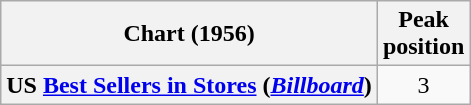<table class="wikitable plainrowheaders" style="text-align:center;">
<tr>
<th scope="col">Chart (1956)</th>
<th scope="col">Peak<br>position</th>
</tr>
<tr>
<th scope="row">US <a href='#'>Best Sellers in Stores</a> (<em><a href='#'>Billboard</a></em>)</th>
<td align="center">3</td>
</tr>
</table>
